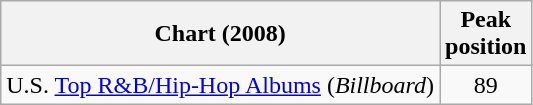<table class="wikitable">
<tr>
<th>Chart (2008)</th>
<th>Peak<br>position</th>
</tr>
<tr>
<td>U.S. <a href='#'>Top R&B/Hip-Hop Albums</a> (<em>Billboard</em>)</td>
<td style="text-align:center;">89</td>
</tr>
</table>
